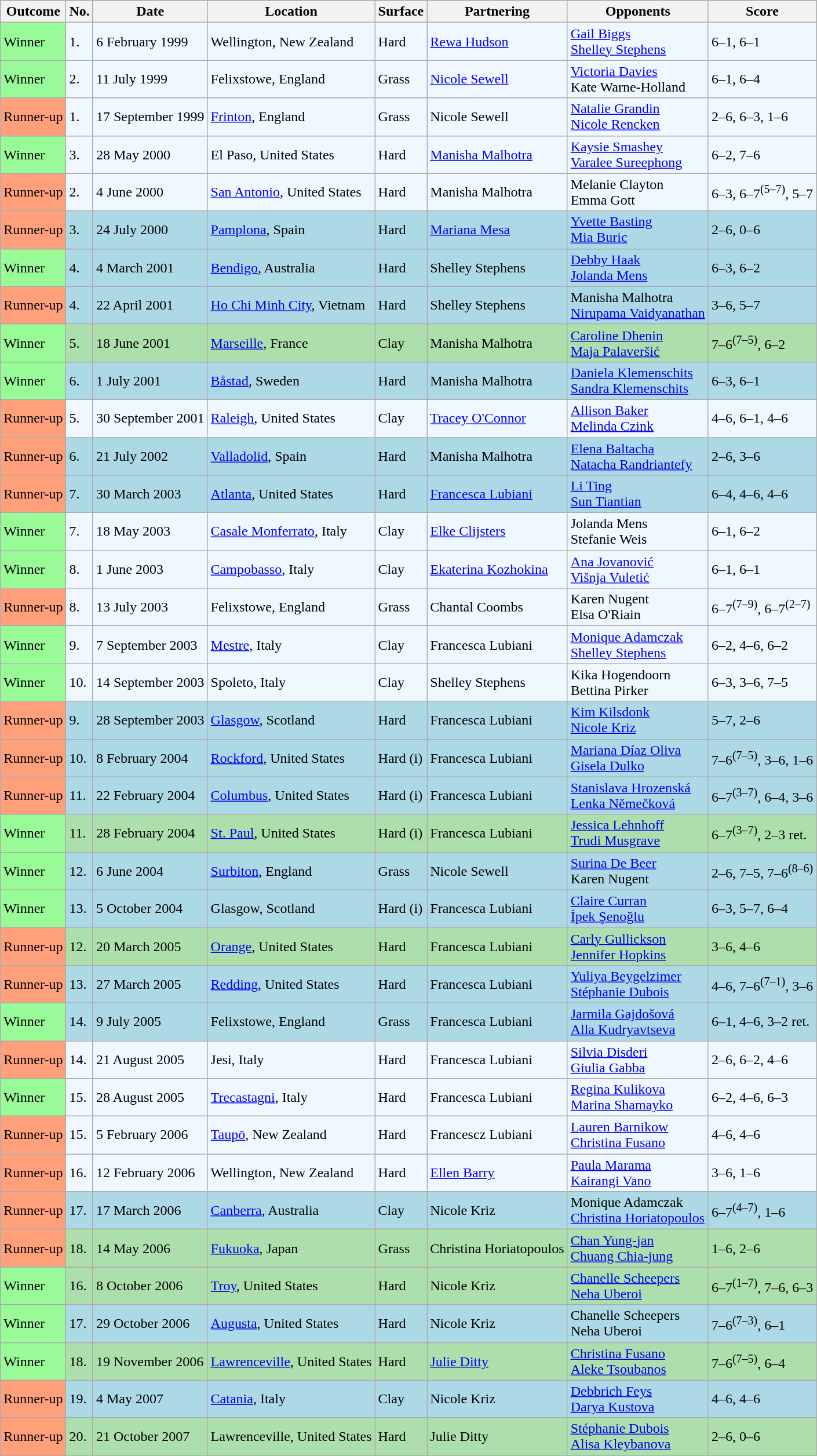<table class="sortable wikitable">
<tr>
<th>Outcome</th>
<th>No.</th>
<th>Date</th>
<th>Location</th>
<th>Surface</th>
<th>Partnering</th>
<th>Opponents</th>
<th>Score</th>
</tr>
<tr bgcolor="#f0f8ff">
<td bgcolor="98FB98">Winner</td>
<td>1.</td>
<td>6 February 1999</td>
<td>Wellington, New Zealand</td>
<td>Hard</td>
<td> <a href='#'>Rewa Hudson</a></td>
<td> <a href='#'>Gail Biggs</a> <br>  <a href='#'>Shelley Stephens</a></td>
<td>6–1, 6–1</td>
</tr>
<tr bgcolor="#f0f8ff">
<td bgcolor="98FB98">Winner</td>
<td>2.</td>
<td>11 July 1999</td>
<td>Felixstowe, England</td>
<td>Grass</td>
<td> <a href='#'>Nicole Sewell</a></td>
<td> <a href='#'>Victoria Davies</a> <br>  Kate Warne-Holland</td>
<td>6–1, 6–4</td>
</tr>
<tr bgcolor="#f0f8ff">
<td bgcolor="FFA07A">Runner-up</td>
<td>1.</td>
<td>17 September 1999</td>
<td><a href='#'>Frinton</a>, England</td>
<td>Grass</td>
<td> Nicole Sewell</td>
<td> <a href='#'>Natalie Grandin</a> <br>  <a href='#'>Nicole Rencken</a></td>
<td>2–6, 6–3, 1–6</td>
</tr>
<tr bgcolor="#f0f8ff">
<td bgcolor="98FB98">Winner</td>
<td>3.</td>
<td>28 May 2000</td>
<td>El Paso, United States</td>
<td>Hard</td>
<td> <a href='#'>Manisha Malhotra</a></td>
<td> <a href='#'>Kaysie Smashey</a> <br>  <a href='#'>Varalee Sureephong</a></td>
<td>6–2, 7–6</td>
</tr>
<tr bgcolor="#f0f8ff">
<td bgcolor="FFA07A">Runner-up</td>
<td>2.</td>
<td>4 June 2000</td>
<td><a href='#'>San Antonio</a>, United States</td>
<td>Hard</td>
<td> Manisha Malhotra</td>
<td> Melanie Clayton <br>  Emma Gott</td>
<td>6–3, 6–7<sup>(5–7)</sup>, 5–7</td>
</tr>
<tr bgcolor="lightblue">
<td bgcolor="FFA07A">Runner-up</td>
<td>3.</td>
<td>24 July 2000</td>
<td><a href='#'>Pamplona</a>, Spain</td>
<td>Hard</td>
<td> <a href='#'>Mariana Mesa</a></td>
<td> <a href='#'>Yvette Basting</a> <br>  <a href='#'>Mia Buric</a></td>
<td>2–6, 0–6</td>
</tr>
<tr bgcolor="lightblue">
<td bgcolor="98FB98">Winner</td>
<td>4.</td>
<td>4 March 2001</td>
<td><a href='#'>Bendigo</a>, Australia</td>
<td>Hard</td>
<td> Shelley Stephens</td>
<td> <a href='#'>Debby Haak</a> <br>  <a href='#'>Jolanda Mens</a></td>
<td>6–3, 6–2</td>
</tr>
<tr bgcolor="lightblue">
<td bgcolor="FFA07A">Runner-up</td>
<td>4.</td>
<td>22 April 2001</td>
<td><a href='#'>Ho Chi Minh City</a>, Vietnam</td>
<td>Hard</td>
<td> Shelley Stephens</td>
<td> Manisha Malhotra <br>  <a href='#'>Nirupama Vaidyanathan</a></td>
<td>3–6, 5–7</td>
</tr>
<tr bgcolor="#ADDFAD">
<td bgcolor="98FB98">Winner</td>
<td>5.</td>
<td>18 June 2001</td>
<td><a href='#'>Marseille</a>, France</td>
<td>Clay</td>
<td> Manisha Malhotra</td>
<td> <a href='#'>Caroline Dhenin</a> <br>  <a href='#'>Maja Palaveršić</a></td>
<td>7–6<sup>(7–5)</sup>, 6–2</td>
</tr>
<tr bgcolor="lightblue">
<td bgcolor="98FB98">Winner</td>
<td>6.</td>
<td>1 July 2001</td>
<td><a href='#'>Båstad</a>, Sweden</td>
<td>Hard</td>
<td> Manisha Malhotra</td>
<td> <a href='#'>Daniela Klemenschits</a> <br>  <a href='#'>Sandra Klemenschits</a></td>
<td>6–3, 6–1</td>
</tr>
<tr bgcolor="#f0f8ff">
<td bgcolor="FFA07A">Runner-up</td>
<td>5.</td>
<td>30 September 2001</td>
<td><a href='#'>Raleigh</a>, United States</td>
<td>Clay</td>
<td> <a href='#'>Tracey O'Connor</a></td>
<td> <a href='#'>Allison Baker</a> <br>  <a href='#'>Melinda Czink</a></td>
<td>4–6, 6–1, 4–6</td>
</tr>
<tr bgcolor="lightblue">
<td bgcolor="FFA07A">Runner-up</td>
<td>6.</td>
<td>21 July 2002</td>
<td><a href='#'>Valladolid</a>, Spain</td>
<td>Hard</td>
<td> Manisha Malhotra</td>
<td> <a href='#'>Elena Baltacha</a> <br>  <a href='#'>Natacha Randriantefy</a></td>
<td>2–6, 3–6</td>
</tr>
<tr bgcolor="lightblue">
<td bgcolor="FFA07A">Runner-up</td>
<td>7.</td>
<td>30 March 2003</td>
<td><a href='#'>Atlanta</a>, United States</td>
<td>Hard</td>
<td> <a href='#'>Francesca Lubiani</a></td>
<td> <a href='#'>Li Ting</a> <br>  <a href='#'>Sun Tiantian</a></td>
<td>6–4, 4–6, 4–6</td>
</tr>
<tr bgcolor="#f0f8ff">
<td bgcolor="98FB98">Winner</td>
<td>7.</td>
<td>18 May 2003</td>
<td><a href='#'>Casale Monferrato</a>, Italy</td>
<td>Clay</td>
<td> <a href='#'>Elke Clijsters</a></td>
<td> Jolanda Mens <br>  Stefanie Weis</td>
<td>6–1, 6–2</td>
</tr>
<tr bgcolor="#f0f8ff">
<td bgcolor="98FB98">Winner</td>
<td>8.</td>
<td>1 June 2003</td>
<td><a href='#'>Campobasso</a>, Italy</td>
<td>Clay</td>
<td> <a href='#'>Ekaterina Kozhokina</a></td>
<td> <a href='#'>Ana Jovanović</a> <br>  <a href='#'>Višnja Vuletić</a></td>
<td>6–1, 6–1</td>
</tr>
<tr bgcolor="#f0f8ff">
<td bgcolor="FFA07A">Runner-up</td>
<td>8.</td>
<td>13 July 2003</td>
<td>Felixstowe, England</td>
<td>Grass</td>
<td> Chantal Coombs</td>
<td> Karen Nugent <br>  Elsa O'Riain</td>
<td>6–7<sup>(7–9)</sup>, 6–7<sup>(2–7)</sup></td>
</tr>
<tr bgcolor="#f0f8ff">
<td bgcolor="98FB98">Winner</td>
<td>9.</td>
<td>7 September 2003</td>
<td><a href='#'>Mestre</a>, Italy</td>
<td>Clay</td>
<td> Francesca Lubiani</td>
<td> <a href='#'>Monique Adamczak</a> <br>  <a href='#'>Shelley Stephens</a></td>
<td>6–2, 4–6, 6–2</td>
</tr>
<tr bgcolor="#f0f8ff">
<td bgcolor="98FB98">Winner</td>
<td>10.</td>
<td>14 September 2003</td>
<td>Spoleto, Italy</td>
<td>Clay</td>
<td> Shelley Stephens</td>
<td> Kika Hogendoorn <br>  Bettina Pirker</td>
<td>6–3, 3–6, 7–5</td>
</tr>
<tr bgcolor="lightblue">
<td bgcolor="FFA07A">Runner-up</td>
<td>9.</td>
<td>28 September 2003</td>
<td><a href='#'>Glasgow</a>, Scotland</td>
<td>Hard</td>
<td> Francesca Lubiani</td>
<td> <a href='#'>Kim Kilsdonk</a> <br>  <a href='#'>Nicole Kriz</a></td>
<td>5–7, 2–6</td>
</tr>
<tr bgcolor="lightblue">
<td bgcolor="FFA07A">Runner-up</td>
<td>10.</td>
<td>8 February 2004</td>
<td><a href='#'>Rockford</a>, United States</td>
<td>Hard (i)</td>
<td> Francesca Lubiani</td>
<td> <a href='#'>Mariana Díaz Oliva</a> <br>  <a href='#'>Gisela Dulko</a></td>
<td>7–6<sup>(7–5)</sup>, 3–6, 1–6</td>
</tr>
<tr bgcolor="lightblue">
<td bgcolor="FFA07A">Runner-up</td>
<td>11.</td>
<td>22 February 2004</td>
<td><a href='#'>Columbus</a>, United States</td>
<td>Hard (i)</td>
<td> Francesca Lubiani</td>
<td> <a href='#'>Stanislava Hrozenská</a> <br>  <a href='#'>Lenka Němečková</a></td>
<td>6–7<sup>(3–7)</sup>, 6–4, 3–6</td>
</tr>
<tr bgcolor="#ADDFAD">
<td bgcolor="98FB98">Winner</td>
<td>11.</td>
<td>28 February 2004</td>
<td><a href='#'>St. Paul</a>, United States</td>
<td>Hard (i)</td>
<td> Francesca Lubiani</td>
<td> <a href='#'>Jessica Lehnhoff</a> <br>  <a href='#'>Trudi Musgrave</a></td>
<td>6–7<sup>(3–7)</sup>, 2–3 ret.</td>
</tr>
<tr bgcolor="lightblue">
<td bgcolor="98FB98">Winner</td>
<td>12.</td>
<td>6 June 2004</td>
<td><a href='#'>Surbiton</a>, England</td>
<td>Grass</td>
<td> Nicole Sewell</td>
<td> <a href='#'>Surina De Beer</a> <br>  Karen Nugent</td>
<td>2–6, 7–5, 7–6<sup>(8–6)</sup></td>
</tr>
<tr bgcolor="lightblue">
<td bgcolor="98FB98">Winner</td>
<td>13.</td>
<td>5 October 2004</td>
<td>Glasgow, Scotland</td>
<td>Hard (i)</td>
<td> Francesca Lubiani</td>
<td> <a href='#'>Claire Curran</a> <br>  <a href='#'>İpek Şenoğlu</a></td>
<td>6–3, 5–7, 6–4</td>
</tr>
<tr bgcolor="#ADDFAD">
<td bgcolor="FFA07A">Runner-up</td>
<td>12.</td>
<td>20 March 2005</td>
<td><a href='#'>Orange</a>, United States</td>
<td>Hard</td>
<td> Francesca Lubiani</td>
<td> <a href='#'>Carly Gullickson</a> <br>  <a href='#'>Jennifer Hopkins</a></td>
<td>3–6, 4–6</td>
</tr>
<tr bgcolor="lightblue">
<td bgcolor="FFA07A">Runner-up</td>
<td>13.</td>
<td>27 March 2005</td>
<td><a href='#'>Redding</a>, United States</td>
<td>Hard</td>
<td> Francesca Lubiani</td>
<td> <a href='#'>Yuliya Beygelzimer</a> <br>  <a href='#'>Stéphanie Dubois</a></td>
<td>4–6, 7–6<sup>(7–1)</sup>, 3–6</td>
</tr>
<tr bgcolor="lightblue">
<td bgcolor="98FB98">Winner</td>
<td>14.</td>
<td>9 July 2005</td>
<td>Felixstowe, England</td>
<td>Grass</td>
<td> Francesca Lubiani</td>
<td> <a href='#'>Jarmila Gajdošová</a> <br>  <a href='#'>Alla Kudryavtseva</a></td>
<td>6–1, 4–6, 3–2 ret.</td>
</tr>
<tr bgcolor="#f0f8ff">
<td bgcolor="FFA07A">Runner-up</td>
<td>14.</td>
<td>21 August 2005</td>
<td>Jesi, Italy</td>
<td>Hard</td>
<td> Francesca Lubiani</td>
<td> <a href='#'>Silvia Disderi</a> <br>  <a href='#'>Giulia Gabba</a></td>
<td>2–6, 6–2, 4–6</td>
</tr>
<tr bgcolor="#f0f8ff">
<td bgcolor="98FB98">Winner</td>
<td>15.</td>
<td>28 August 2005</td>
<td><a href='#'>Trecastagni</a>, Italy</td>
<td>Hard</td>
<td> Francesca Lubiani</td>
<td> <a href='#'>Regina Kulikova</a> <br>  <a href='#'>Marina Shamayko</a></td>
<td>6–2, 4–6, 6–3</td>
</tr>
<tr bgcolor="#f0f8ff">
<td bgcolor="FFA07A">Runner-up</td>
<td>15.</td>
<td>5 February 2006</td>
<td><a href='#'>Taupō</a>, New Zealand</td>
<td>Hard</td>
<td> Francescz Lubiani</td>
<td> <a href='#'>Lauren Barnikow</a> <br>  <a href='#'>Christina Fusano</a></td>
<td>4–6, 4–6</td>
</tr>
<tr bgcolor="#f0f8ff">
<td bgcolor="FFA07A">Runner-up</td>
<td>16.</td>
<td>12 February 2006</td>
<td>Wellington, New Zealand</td>
<td>Hard</td>
<td> <a href='#'>Ellen Barry</a></td>
<td> <a href='#'>Paula Marama</a> <br>  <a href='#'>Kairangi Vano</a></td>
<td>3–6, 1–6</td>
</tr>
<tr bgcolor="lightblue">
<td bgcolor="FFA07A">Runner-up</td>
<td>17.</td>
<td>17 March 2006</td>
<td><a href='#'>Canberra</a>, Australia</td>
<td>Clay</td>
<td> Nicole Kriz</td>
<td> Monique Adamczak <br>  <a href='#'>Christina Horiatopoulos</a></td>
<td>6–7<sup>(4–7)</sup>, 1–6</td>
</tr>
<tr bgcolor="#ADDFAD">
<td bgcolor="FFA07A">Runner-up</td>
<td>18.</td>
<td>14 May 2006</td>
<td><a href='#'>Fukuoka</a>, Japan</td>
<td>Grass</td>
<td> Christina Horiatopoulos</td>
<td> <a href='#'>Chan Yung-jan</a> <br>  <a href='#'>Chuang Chia-jung</a></td>
<td>1–6, 2–6</td>
</tr>
<tr bgcolor="#ADDFAD">
<td bgcolor="98FB98">Winner</td>
<td>16.</td>
<td>8 October 2006</td>
<td><a href='#'>Troy</a>, United States</td>
<td>Hard</td>
<td> Nicole Kriz</td>
<td> <a href='#'>Chanelle Scheepers</a> <br>  <a href='#'>Neha Uberoi</a></td>
<td>6–7<sup>(1–7)</sup>, 7–6, 6–3</td>
</tr>
<tr bgcolor="lightblue">
<td bgcolor="98FB98">Winner</td>
<td>17.</td>
<td>29 October 2006</td>
<td><a href='#'>Augusta</a>, United States</td>
<td>Hard</td>
<td> Nicole Kriz</td>
<td> Chanelle Scheepers <br>  Neha Uberoi</td>
<td>7–6<sup>(7–3)</sup>, 6–1</td>
</tr>
<tr bgcolor="#ADDFAD">
<td bgcolor="98FB98">Winner</td>
<td>18.</td>
<td>19 November 2006</td>
<td><a href='#'>Lawrenceville</a>, United States</td>
<td>Hard</td>
<td> <a href='#'>Julie Ditty</a></td>
<td> <a href='#'>Christina Fusano</a> <br>  <a href='#'>Aleke Tsoubanos</a></td>
<td>7–6<sup>(7–5)</sup>, 6–4</td>
</tr>
<tr bgcolor="lightblue">
<td bgcolor="FFA07A">Runner-up</td>
<td>19.</td>
<td>4 May 2007</td>
<td><a href='#'>Catania</a>, Italy</td>
<td>Clay</td>
<td> Nicole Kriz</td>
<td> <a href='#'>Debbrich Feys</a> <br>  <a href='#'>Darya Kustova</a></td>
<td>4–6, 4–6</td>
</tr>
<tr bgcolor="#ADDFAD">
<td bgcolor="FFA07A">Runner-up</td>
<td>20.</td>
<td>21 October 2007</td>
<td>Lawrenceville, United States</td>
<td>Hard</td>
<td> Julie Ditty</td>
<td> <a href='#'>Stéphanie Dubois</a> <br>  <a href='#'>Alisa Kleybanova</a></td>
<td>2–6, 0–6</td>
</tr>
</table>
